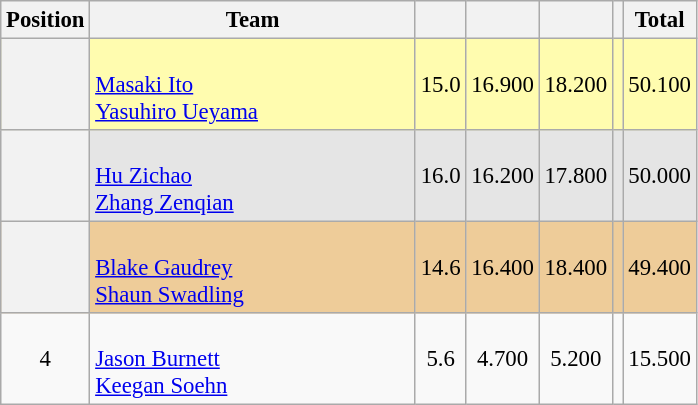<table class="wikitable sortable" style="text-align:center; font-size:95%">
<tr>
<th scope=col>Position</th>
<th scope="col" style="width:210px;">Team</th>
<th scope=col></th>
<th scope=col></th>
<th scope=col></th>
<th scope=col></th>
<th scope=col;>Total</th>
</tr>
<tr style="background:#fffcaf;">
<th scope=row style="text-align:center"></th>
<td style="text-align:left;"><br><a href='#'>Masaki Ito</a><br><a href='#'>Yasuhiro Ueyama</a></td>
<td>15.0</td>
<td>16.900</td>
<td>18.200</td>
<td></td>
<td>50.100</td>
</tr>
<tr style="background:#e5e5e5;">
<th scope=row style="text-align:center"></th>
<td style="text-align:left;"><br><a href='#'>Hu Zichao</a><br><a href='#'>Zhang Zenqian</a></td>
<td>16.0</td>
<td>16.200</td>
<td>17.800</td>
<td></td>
<td>50.000</td>
</tr>
<tr style="background:#ec9;">
<th scope=row style="text-align:center"></th>
<td style="text-align:left;"><br><a href='#'>Blake Gaudrey</a><br><a href='#'>Shaun Swadling</a></td>
<td>14.6</td>
<td>16.400</td>
<td>18.400</td>
<td></td>
<td>49.400</td>
</tr>
<tr>
<td scope=row style="text-align:center">4</td>
<td style="text-align:left;"><br><a href='#'>Jason Burnett</a><br><a href='#'>Keegan Soehn</a></td>
<td>5.6</td>
<td>4.700</td>
<td>5.200</td>
<td></td>
<td>15.500</td>
</tr>
</table>
